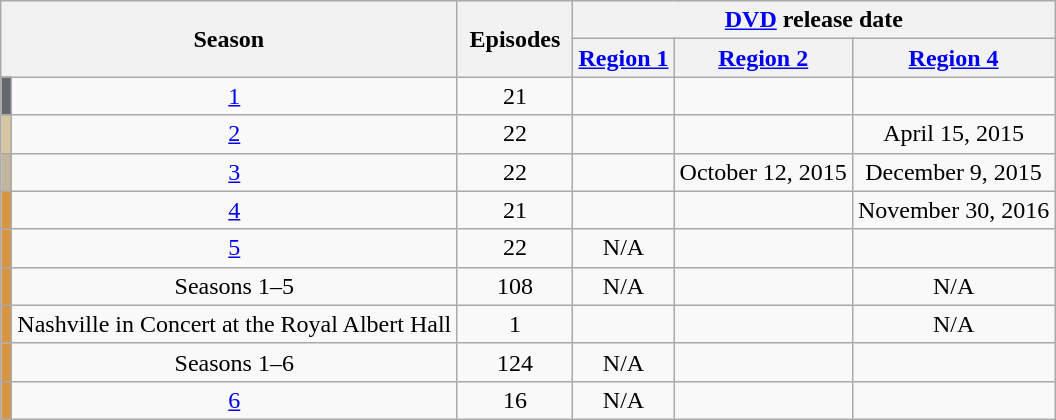<table class="wikitable" style="text-align: center;">
<tr>
<th style="padding: 0 8px;" colspan="2" rowspan="2">Season</th>
<th style="padding: 0 8px;" rowspan="2">Episodes</th>
<th colspan="3"><a href='#'>DVD</a> release date</th>
</tr>
<tr>
<th><a href='#'>Region 1</a></th>
<th><a href='#'>Region 2</a></th>
<th><a href='#'>Region 4</a></th>
</tr>
<tr>
<td style="background: #63666b;"></td>
<td><a href='#'>1</a></td>
<td>21</td>
<td></td>
<td></td>
<td></td>
</tr>
<tr>
<td style="background: #d6c7a1;"></td>
<td><a href='#'>2</a></td>
<td>22</td>
<td></td>
<td></td>
<td>April 15, 2015</td>
</tr>
<tr>
<td style="background: #c2b59d;"></td>
<td><a href='#'>3</a></td>
<td>22</td>
<td></td>
<td>October 12, 2015</td>
<td>December 9, 2015</td>
</tr>
<tr>
<td style="background: #d79541;"></td>
<td><a href='#'>4</a></td>
<td>21</td>
<td></td>
<td></td>
<td>November 30, 2016</td>
</tr>
<tr>
<td style="background: #d79541;"></td>
<td><a href='#'>5</a></td>
<td>22</td>
<td>N/A</td>
<td></td>
<td></td>
</tr>
<tr>
<td style="background: #d79541;"></td>
<td>Seasons 1–5</td>
<td>108</td>
<td>N/A</td>
<td></td>
<td>N/A</td>
</tr>
<tr>
<td style="background: #d79541;"></td>
<td>Nashville in Concert at the Royal Albert Hall</td>
<td>1</td>
<td></td>
<td></td>
<td>N/A</td>
</tr>
<tr>
<td style="background: #d79541;"></td>
<td>Seasons 1–6</td>
<td>124</td>
<td>N/A</td>
<td></td>
<td></td>
</tr>
<tr>
<td style="background: #d79541;"></td>
<td><a href='#'>6</a></td>
<td>16</td>
<td>N/A</td>
<td></td>
<td></td>
</tr>
</table>
